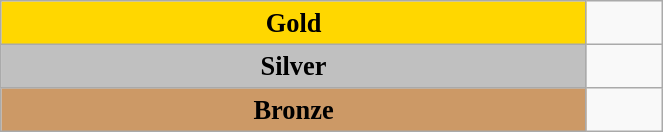<table class="wikitable" style=" text-align:center; font-size:110%;" width="35%">
<tr>
<td bgcolor="gold"><strong>Gold</strong></td>
<td align=left></td>
</tr>
<tr>
<td bgcolor="silver"><strong>Silver</strong></td>
<td align=left></td>
</tr>
<tr>
<td bgcolor="#cc9966"><strong>Bronze</strong></td>
<td align=left></td>
</tr>
</table>
